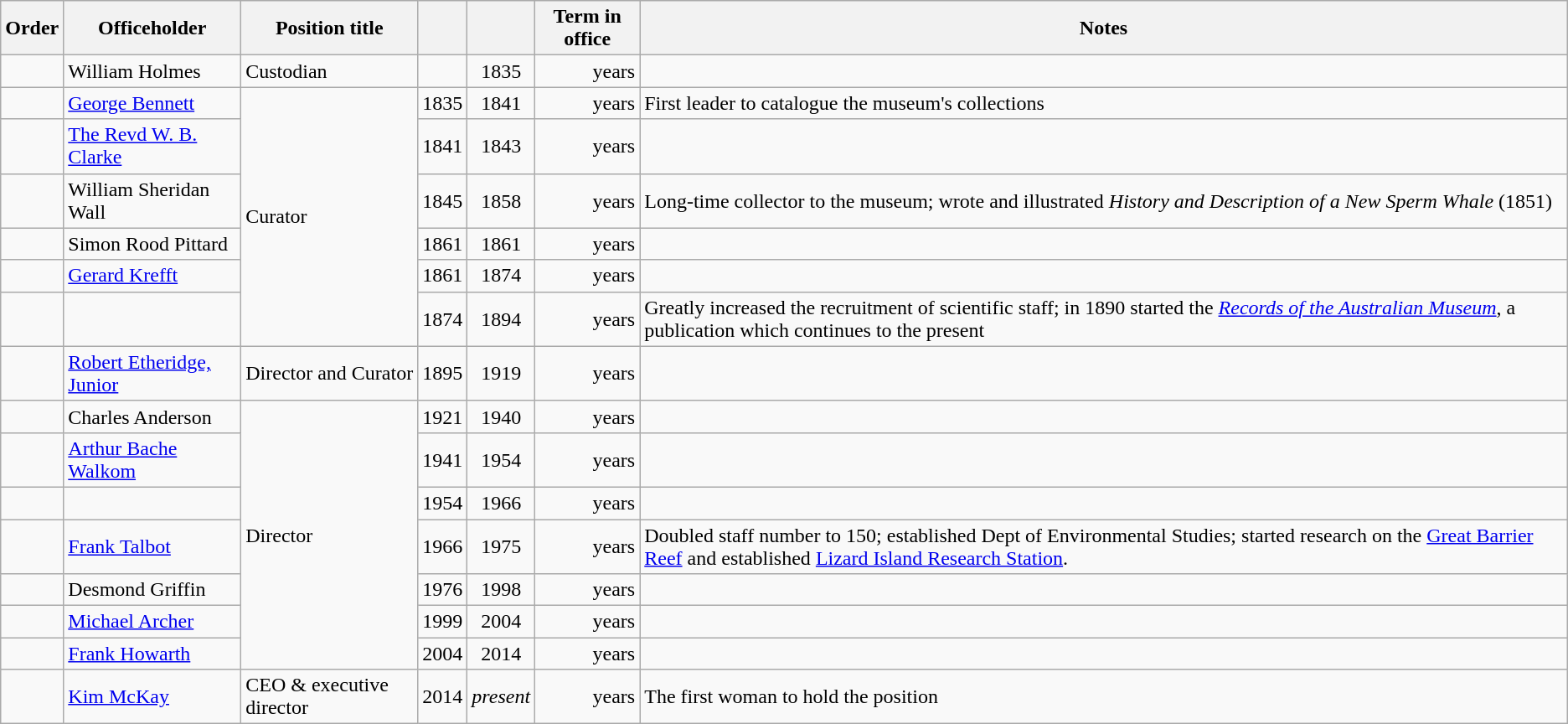<table class="wikitable sortable">
<tr>
<th>Order</th>
<th>Officeholder</th>
<th>Position title</th>
<th></th>
<th></th>
<th>Term in office</th>
<th>Notes</th>
</tr>
<tr>
<td align=center></td>
<td>William Holmes</td>
<td>Custodian</td>
<td align=center></td>
<td align=center>1835</td>
<td align=right> years</td>
<td></td>
</tr>
<tr>
<td align=center></td>
<td><a href='#'>George Bennett</a></td>
<td rowspan=6>Curator</td>
<td align=center>1835</td>
<td align=center>1841</td>
<td align=right> years</td>
<td>First leader to catalogue the museum's collections</td>
</tr>
<tr>
<td align=center></td>
<td><a href='#'>The Revd W. B. Clarke</a></td>
<td align=center>1841</td>
<td align=center>1843</td>
<td align=right> years</td>
<td></td>
</tr>
<tr>
<td align=center></td>
<td>William Sheridan Wall</td>
<td align=center>1845</td>
<td align=center>1858</td>
<td align=right> years</td>
<td>Long-time collector to the museum; wrote and illustrated <em>History and Description of a New Sperm Whale</em> (1851)</td>
</tr>
<tr>
<td align=center></td>
<td>Simon Rood Pittard</td>
<td align=center>1861</td>
<td align=center>1861</td>
<td align=right> years</td>
<td></td>
</tr>
<tr>
<td align=center></td>
<td><a href='#'>Gerard Krefft</a></td>
<td align=center>1861</td>
<td align=center>1874</td>
<td align=right> years</td>
<td></td>
</tr>
<tr>
<td align=center></td>
<td></td>
<td align=center>1874</td>
<td align=center>1894</td>
<td align=right> years</td>
<td>Greatly increased the recruitment of scientific staff; in 1890 started the <em><a href='#'>Records of the Australian Museum</a></em>, a publication which continues to the present</td>
</tr>
<tr>
<td align=center></td>
<td><a href='#'>Robert Etheridge, Junior</a></td>
<td>Director and Curator</td>
<td align=center>1895</td>
<td align=center>1919</td>
<td align=right> years</td>
<td></td>
</tr>
<tr>
<td align=center></td>
<td>Charles Anderson</td>
<td rowspan=7>Director</td>
<td align=center>1921</td>
<td align=center>1940</td>
<td align=right> years</td>
<td></td>
</tr>
<tr>
<td align=center></td>
<td><a href='#'>Arthur Bache Walkom</a></td>
<td align=center>1941</td>
<td align=center>1954</td>
<td align=right> years</td>
<td></td>
</tr>
<tr>
<td align=center></td>
<td></td>
<td align=center>1954</td>
<td align=center>1966</td>
<td align=right> years</td>
<td></td>
</tr>
<tr>
<td align=center></td>
<td><a href='#'>Frank Talbot</a></td>
<td align=center>1966</td>
<td align=center>1975</td>
<td align=right> years</td>
<td>Doubled staff number to 150; established Dept of Environmental Studies; started research on the <a href='#'>Great Barrier Reef</a> and established <a href='#'>Lizard Island Research Station</a>.</td>
</tr>
<tr>
<td align=center></td>
<td>Desmond Griffin</td>
<td align=center>1976</td>
<td align=center>1998</td>
<td align=right> years</td>
<td></td>
</tr>
<tr>
<td align=center></td>
<td><a href='#'>Michael Archer</a></td>
<td align=center>1999</td>
<td align=center>2004</td>
<td align=right> years</td>
<td></td>
</tr>
<tr>
<td align=center></td>
<td><a href='#'>Frank Howarth</a></td>
<td align=center>2004</td>
<td align=center>2014</td>
<td align=right> years</td>
<td></td>
</tr>
<tr>
<td align=center></td>
<td><a href='#'>Kim McKay</a> </td>
<td>CEO & executive director</td>
<td align=center>2014</td>
<td align=center><em>present</em></td>
<td align=right> years</td>
<td>The first woman to hold the position</td>
</tr>
</table>
